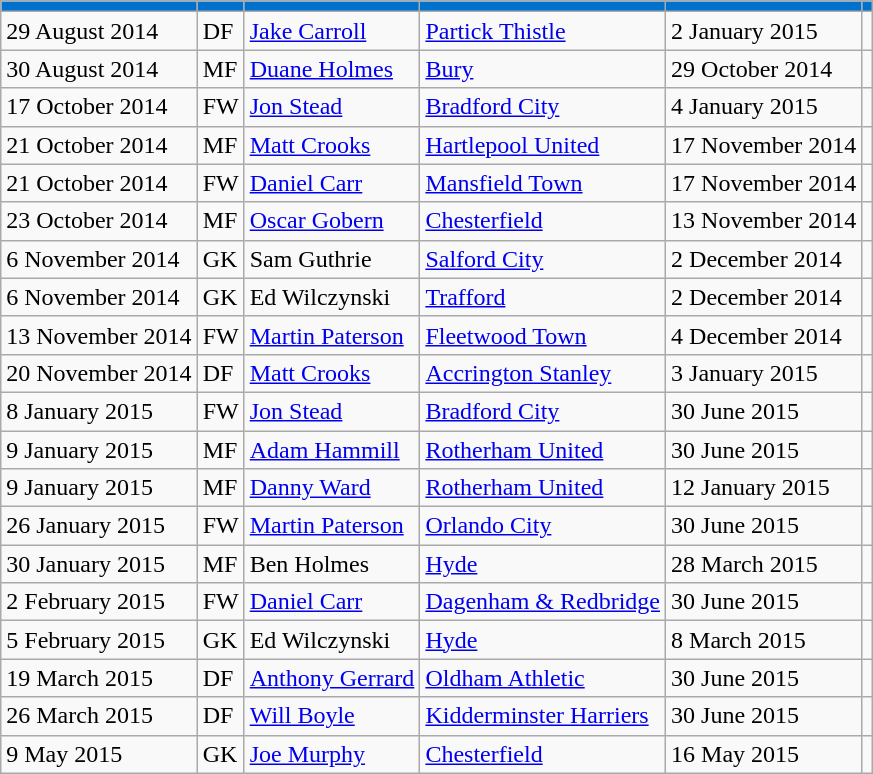<table class="wikitable">
<tr>
<th style = background:#0072ce; color:#ffffff></th>
<th style = background:#0072ce; color:#ffffff></th>
<th style = background:#0072ce; color:#ffffff></th>
<th style = background:#0072ce; color:#ffffff></th>
<th style = background:#0072ce; color:#ffffff></th>
<th style = background:#0072ce; color:#ffffff></th>
</tr>
<tr>
<td>29 August 2014</td>
<td>DF</td>
<td> <a href='#'>Jake Carroll</a></td>
<td> <a href='#'>Partick Thistle</a></td>
<td>2 January 2015</td>
<td></td>
</tr>
<tr>
<td>30 August 2014</td>
<td>MF</td>
<td> <a href='#'>Duane Holmes</a></td>
<td> <a href='#'>Bury</a></td>
<td>29 October 2014</td>
<td></td>
</tr>
<tr>
<td>17 October 2014</td>
<td>FW</td>
<td> <a href='#'>Jon Stead</a></td>
<td> <a href='#'>Bradford City</a></td>
<td>4 January 2015</td>
<td></td>
</tr>
<tr>
<td>21 October 2014</td>
<td>MF</td>
<td> <a href='#'>Matt Crooks</a></td>
<td> <a href='#'>Hartlepool United</a></td>
<td>17 November 2014</td>
<td></td>
</tr>
<tr>
<td>21 October 2014</td>
<td>FW</td>
<td> <a href='#'>Daniel Carr</a></td>
<td> <a href='#'>Mansfield Town</a></td>
<td>17 November 2014</td>
<td></td>
</tr>
<tr>
<td>23 October 2014</td>
<td>MF</td>
<td> <a href='#'>Oscar Gobern</a></td>
<td> <a href='#'>Chesterfield</a></td>
<td>13 November 2014</td>
<td></td>
</tr>
<tr>
<td>6 November 2014</td>
<td>GK</td>
<td> Sam Guthrie</td>
<td> <a href='#'>Salford City</a></td>
<td>2 December 2014</td>
<td></td>
</tr>
<tr>
<td>6 November 2014</td>
<td>GK</td>
<td> Ed Wilczynski</td>
<td> <a href='#'>Trafford</a></td>
<td>2 December 2014</td>
<td></td>
</tr>
<tr>
<td>13 November 2014</td>
<td>FW</td>
<td> <a href='#'>Martin Paterson</a></td>
<td> <a href='#'>Fleetwood Town</a></td>
<td>4 December 2014</td>
<td></td>
</tr>
<tr>
<td>20 November 2014</td>
<td>DF</td>
<td> <a href='#'>Matt Crooks</a></td>
<td> <a href='#'>Accrington Stanley</a></td>
<td>3 January 2015</td>
<td></td>
</tr>
<tr>
<td>8 January 2015</td>
<td>FW</td>
<td> <a href='#'>Jon Stead</a></td>
<td> <a href='#'>Bradford City</a></td>
<td>30 June 2015</td>
<td></td>
</tr>
<tr>
<td>9 January 2015</td>
<td>MF</td>
<td> <a href='#'>Adam Hammill</a></td>
<td> <a href='#'>Rotherham United</a></td>
<td>30 June 2015</td>
<td></td>
</tr>
<tr>
<td>9 January 2015</td>
<td>MF</td>
<td> <a href='#'>Danny Ward</a></td>
<td> <a href='#'>Rotherham United</a></td>
<td>12 January 2015</td>
<td></td>
</tr>
<tr>
<td>26 January 2015</td>
<td>FW</td>
<td> <a href='#'>Martin Paterson</a></td>
<td> <a href='#'>Orlando City</a></td>
<td>30 June 2015</td>
<td></td>
</tr>
<tr>
<td>30 January 2015</td>
<td>MF</td>
<td> Ben Holmes</td>
<td> <a href='#'>Hyde</a></td>
<td>28 March 2015</td>
<td></td>
</tr>
<tr>
<td>2 February 2015</td>
<td>FW</td>
<td> <a href='#'>Daniel Carr</a></td>
<td> <a href='#'>Dagenham & Redbridge</a></td>
<td>30 June 2015</td>
<td></td>
</tr>
<tr>
<td>5 February 2015</td>
<td>GK</td>
<td> Ed Wilczynski</td>
<td> <a href='#'>Hyde</a></td>
<td>8 March 2015</td>
<td></td>
</tr>
<tr>
<td>19 March 2015</td>
<td>DF</td>
<td> <a href='#'>Anthony Gerrard</a></td>
<td> <a href='#'>Oldham Athletic</a></td>
<td>30 June 2015</td>
<td></td>
</tr>
<tr>
<td>26 March 2015</td>
<td>DF</td>
<td> <a href='#'>Will Boyle</a></td>
<td> <a href='#'>Kidderminster Harriers</a></td>
<td>30 June 2015</td>
<td></td>
</tr>
<tr>
<td>9 May 2015</td>
<td>GK</td>
<td> <a href='#'>Joe Murphy</a></td>
<td> <a href='#'>Chesterfield</a></td>
<td>16 May 2015</td>
<td></td>
</tr>
</table>
